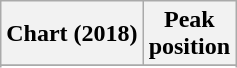<table class="wikitable plainrowheaders" style="text-align:center">
<tr>
<th scope="col">Chart (2018)</th>
<th scope="col">Peak<br> position</th>
</tr>
<tr>
</tr>
<tr>
</tr>
</table>
